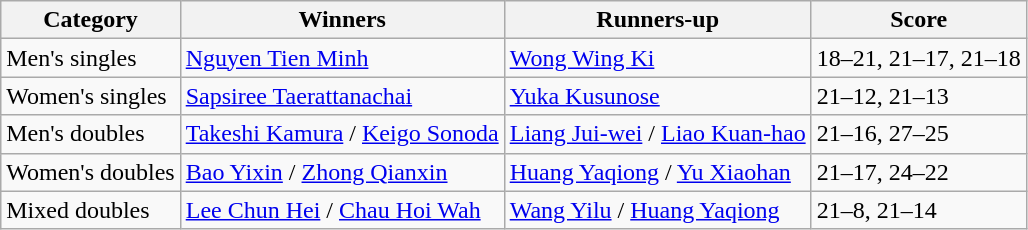<table class=wikitable style="white-space:nowrap;">
<tr>
<th>Category</th>
<th>Winners</th>
<th>Runners-up</th>
<th>Score</th>
</tr>
<tr>
<td>Men's singles</td>
<td> <a href='#'>Nguyen Tien Minh</a></td>
<td> <a href='#'>Wong Wing Ki</a></td>
<td>18–21, 21–17, 21–18</td>
</tr>
<tr>
<td>Women's singles</td>
<td> <a href='#'>Sapsiree Taerattanachai</a></td>
<td> <a href='#'>Yuka Kusunose</a></td>
<td>21–12, 21–13</td>
</tr>
<tr>
<td>Men's doubles</td>
<td> <a href='#'>Takeshi Kamura</a> / <a href='#'>Keigo Sonoda</a></td>
<td> <a href='#'>Liang Jui-wei</a> / <a href='#'>Liao Kuan-hao</a></td>
<td>21–16, 27–25</td>
</tr>
<tr>
<td>Women's doubles</td>
<td> <a href='#'>Bao Yixin</a> / <a href='#'>Zhong Qianxin</a></td>
<td> <a href='#'>Huang Yaqiong</a> / <a href='#'>Yu Xiaohan</a></td>
<td>21–17, 24–22</td>
</tr>
<tr>
<td>Mixed doubles</td>
<td> <a href='#'>Lee Chun Hei</a> / <a href='#'>Chau Hoi Wah</a></td>
<td> <a href='#'>Wang Yilu</a> / <a href='#'>Huang Yaqiong</a></td>
<td>21–8, 21–14</td>
</tr>
</table>
